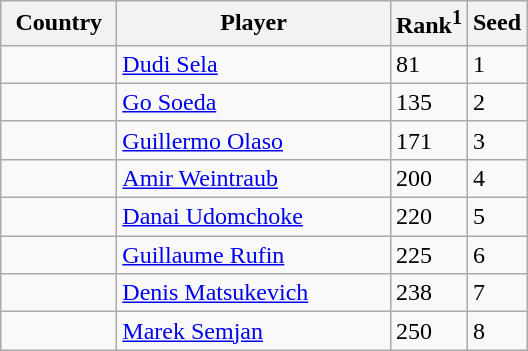<table class="sortable wikitable">
<tr>
<th width="70">Country</th>
<th width="175">Player</th>
<th>Rank<sup>1</sup></th>
<th>Seed</th>
</tr>
<tr>
<td></td>
<td><a href='#'>Dudi Sela</a></td>
<td>81</td>
<td>1</td>
</tr>
<tr>
<td></td>
<td><a href='#'>Go Soeda</a></td>
<td>135</td>
<td>2</td>
</tr>
<tr>
<td></td>
<td><a href='#'>Guillermo Olaso</a></td>
<td>171</td>
<td>3</td>
</tr>
<tr>
<td></td>
<td><a href='#'>Amir Weintraub</a></td>
<td>200</td>
<td>4</td>
</tr>
<tr>
<td></td>
<td><a href='#'>Danai Udomchoke</a></td>
<td>220</td>
<td>5</td>
</tr>
<tr>
<td></td>
<td><a href='#'>Guillaume Rufin</a></td>
<td>225</td>
<td>6</td>
</tr>
<tr>
<td></td>
<td><a href='#'>Denis Matsukevich</a></td>
<td>238</td>
<td>7</td>
</tr>
<tr>
<td></td>
<td><a href='#'>Marek Semjan</a></td>
<td>250</td>
<td>8</td>
</tr>
</table>
